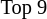<table class="toccolours" style="font-size: 85%; white-space: nowrap">
<tr>
<td></td>
<td>Top 9</td>
</tr>
</table>
